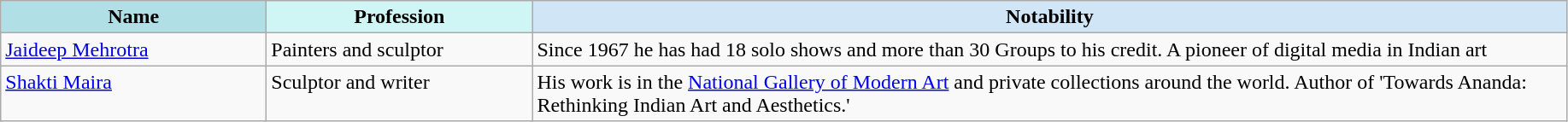<table class="wikitable">
<tr>
<th style="background:#b0e0e6" width="200">Name</th>
<th style="background:#d0f5f5" width="200">Profession</th>
<th style="background:#d0e5f5" width="800">Notability</th>
</tr>
<tr valign="top">
<td><a href='#'>Jaideep Mehrotra</a></td>
<td>Painters and sculptor</td>
<td width="700px">Since 1967 he has had 18 solo shows and more than 30 Groups to his credit. A pioneer of digital media in Indian art </td>
</tr>
<tr valign="top">
<td><a href='#'>Shakti Maira</a></td>
<td>Sculptor and writer</td>
<td width="700px">His work is in the <a href='#'>National Gallery of Modern Art</a> and private collections around the world. Author of 'Towards Ananda: Rethinking Indian Art and Aesthetics.' </td>
</tr>
</table>
